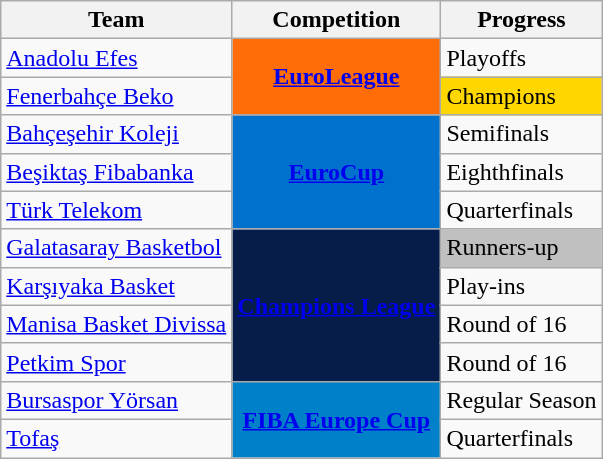<table class="wikitable sortable">
<tr>
<th>Team</th>
<th>Competition</th>
<th>Progress</th>
</tr>
<tr>
<td><a href='#'>Anadolu Efes</a></td>
<td rowspan="2" style="background:#ff6d09;color:#ffffff;text-align:center"><strong><a href='#'><span>EuroLeague</span></a></strong></td>
<td>Playoffs</td>
</tr>
<tr>
<td><a href='#'>Fenerbahçe Beko</a></td>
<td bgcolor=gold>Champions</td>
</tr>
<tr>
<td><a href='#'>Bahçeşehir Koleji</a></td>
<td rowspan="3" style="background-color:#0072CE;color:white;text-align:center"><strong><a href='#'><span>EuroCup</span></a></strong></td>
<td>Semifinals</td>
</tr>
<tr>
<td><a href='#'>Beşiktaş Fibabanka</a></td>
<td>Eighthfinals</td>
</tr>
<tr>
<td><a href='#'>Türk Telekom</a></td>
<td>Quarterfinals</td>
</tr>
<tr>
<td><a href='#'>Galatasaray Basketbol</a></td>
<td rowspan="4" style="background-color:#071D49;color:#D0D3D4;text-align:center"><strong><a href='#'><span>Champions League</span></a></strong></td>
<td style="background:silver">Runners-up</td>
</tr>
<tr>
<td><a href='#'>Karşıyaka Basket</a></td>
<td>Play-ins</td>
</tr>
<tr>
<td><a href='#'>Manisa Basket Divissa</a></td>
<td>Round of 16</td>
</tr>
<tr>
<td><a href='#'>Petkim Spor</a></td>
<td>Round of 16</td>
</tr>
<tr>
<td><a href='#'>Bursaspor Yörsan</a></td>
<td rowspan="2" style="background-color:#0080C8;color:#D0D3D4;text-align:center"><strong><a href='#'><span>FIBA Europe Cup</span></a></strong></td>
<td>Regular Season</td>
</tr>
<tr>
<td><a href='#'>Tofaş</a></td>
<td>Quarterfinals</td>
</tr>
</table>
